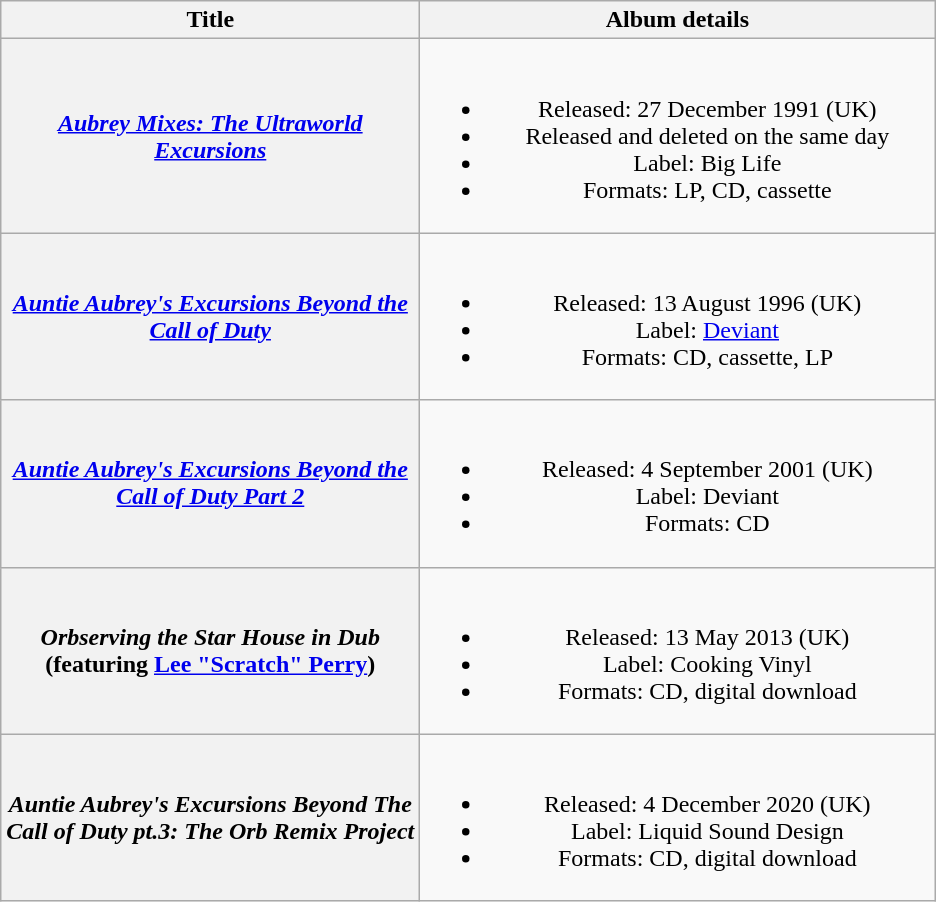<table class="wikitable plainrowheaders" style="text-align:center;" border="1">
<tr>
<th scope="col" style="width:17em;">Title</th>
<th scope="col" style="width:21em;">Album details</th>
</tr>
<tr>
<th scope="row"><em><a href='#'>Aubrey Mixes: The Ultraworld Excursions</a></em></th>
<td><br><ul><li>Released: 27 December 1991 <span>(UK)</span></li><li>Released and deleted on the same day</li><li>Label: Big Life</li><li>Formats: LP, CD, cassette</li></ul></td>
</tr>
<tr>
<th scope="row"><em><a href='#'>Auntie Aubrey's Excursions Beyond the Call of Duty</a></em></th>
<td><br><ul><li>Released: 13 August 1996 <span>(UK)</span></li><li>Label: <a href='#'>Deviant</a></li><li>Formats: CD, cassette, LP</li></ul></td>
</tr>
<tr>
<th scope="row"><em><a href='#'>Auntie Aubrey's Excursions Beyond the Call of Duty Part 2</a></em></th>
<td><br><ul><li>Released: 4 September 2001 <span>(UK)</span></li><li>Label: Deviant</li><li>Formats: CD</li></ul></td>
</tr>
<tr>
<th scope="row"><em>Orbserving the Star House in Dub</em><br><span>(featuring <a href='#'>Lee "Scratch" Perry</a>)</span></th>
<td><br><ul><li>Released: 13 May 2013 <span>(UK)</span></li><li>Label: Cooking Vinyl</li><li>Formats: CD, digital download</li></ul></td>
</tr>
<tr>
<th scope="row"><em>Auntie Aubrey's Excursions Beyond The Call of Duty pt.3: The Orb Remix Project</em></th>
<td><br><ul><li>Released: 4 December 2020 <span>(UK)</span></li><li>Label: Liquid Sound Design</li><li>Formats: CD, digital download</li></ul></td>
</tr>
</table>
